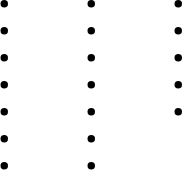<table>
<tr>
<td valign="top" width=25%><br><ul><li></li><li></li><li></li><li></li><li></li><li></li><li></li></ul></td>
<td valign="top" width=25%><br><ul><li></li><li></li><li></li><li></li><li></li><li></li><li></li></ul></td>
<td valign="top" width=25%><br><ul><li></li><li></li><li></li><li></li><li></li></ul></td>
</tr>
</table>
